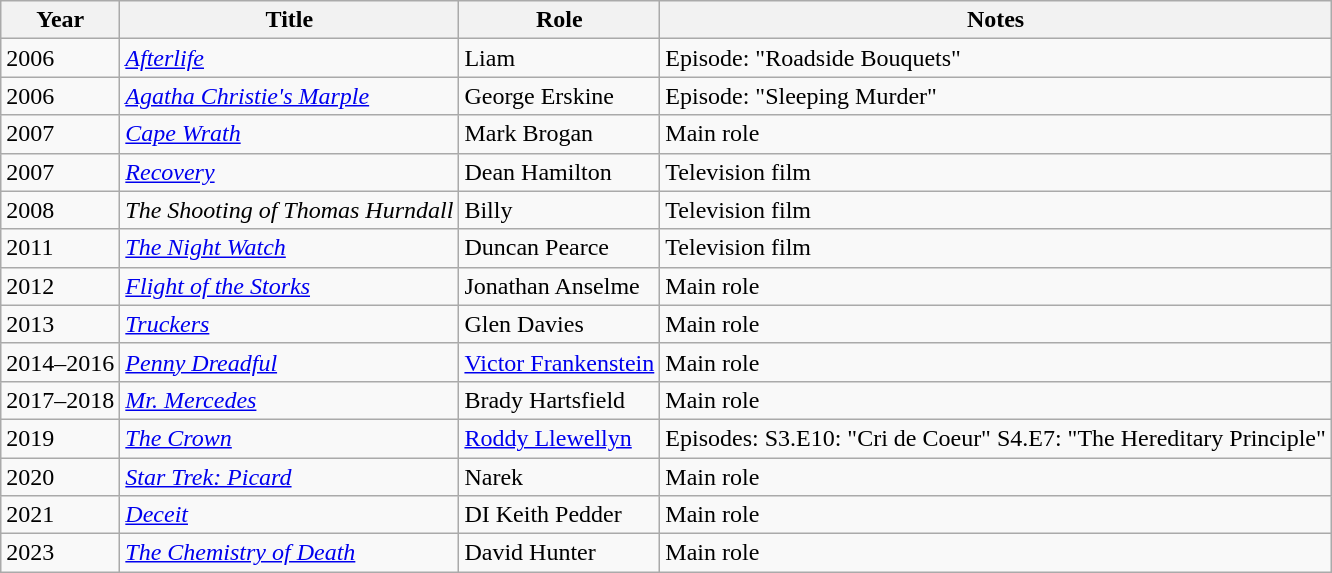<table class="wikitable sortable">
<tr>
<th>Year</th>
<th>Title</th>
<th>Role</th>
<th class="unsortable">Notes</th>
</tr>
<tr>
<td>2006</td>
<td><em><a href='#'>Afterlife</a></em></td>
<td>Liam</td>
<td>Episode: "Roadside Bouquets"</td>
</tr>
<tr>
<td>2006</td>
<td><em><a href='#'>Agatha Christie's Marple</a></em></td>
<td>George Erskine</td>
<td>Episode: "Sleeping Murder"</td>
</tr>
<tr>
<td>2007</td>
<td><em><a href='#'>Cape Wrath</a></em></td>
<td>Mark Brogan</td>
<td>Main role</td>
</tr>
<tr>
<td>2007</td>
<td><em><a href='#'>Recovery</a></em></td>
<td>Dean Hamilton</td>
<td>Television film</td>
</tr>
<tr>
<td>2008</td>
<td data-sort-value="Shooting of Thomas Hurndall, The"><em>The Shooting of Thomas Hurndall</em></td>
<td>Billy</td>
<td>Television film</td>
</tr>
<tr>
<td>2011</td>
<td data-sort-value="Night Watch, The"><em><a href='#'>The Night Watch</a></em></td>
<td>Duncan Pearce</td>
<td>Television film</td>
</tr>
<tr>
<td>2012</td>
<td><em><a href='#'>Flight of the Storks</a></em></td>
<td>Jonathan Anselme</td>
<td>Main role</td>
</tr>
<tr>
<td>2013</td>
<td><em><a href='#'>Truckers</a></em></td>
<td>Glen Davies</td>
<td>Main role</td>
</tr>
<tr>
<td>2014–2016</td>
<td><em><a href='#'>Penny Dreadful</a></em></td>
<td><a href='#'>Victor Frankenstein</a></td>
<td>Main role</td>
</tr>
<tr>
<td>2017–2018</td>
<td><em><a href='#'>Mr. Mercedes</a></em></td>
<td>Brady Hartsfield</td>
<td>Main role</td>
</tr>
<tr>
<td>2019</td>
<td data-sort-value="Crown, The"><em><a href='#'>The Crown</a></em></td>
<td><a href='#'>Roddy Llewellyn</a></td>
<td>Episodes: S3.E10: "Cri de Coeur" S4.E7: "The Hereditary Principle"</td>
</tr>
<tr>
<td>2020</td>
<td><em><a href='#'>Star Trek: Picard</a></em></td>
<td>Narek</td>
<td>Main role</td>
</tr>
<tr>
<td>2021</td>
<td><em><a href='#'>Deceit</a></em></td>
<td>DI Keith Pedder</td>
<td>Main role</td>
</tr>
<tr>
<td>2023</td>
<td data-sort-value="Chemistry of Death, The"><em><a href='#'>The Chemistry of Death</a></em></td>
<td>David Hunter</td>
<td>Main role</td>
</tr>
</table>
